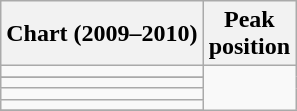<table class="wikitable sortable">
<tr>
<th align="left">Chart (2009–2010)</th>
<th align="center">Peak<br>position</th>
</tr>
<tr>
<td></td>
</tr>
<tr>
</tr>
<tr>
<td></td>
</tr>
<tr>
<td></td>
</tr>
<tr>
<td></td>
</tr>
<tr>
</tr>
</table>
